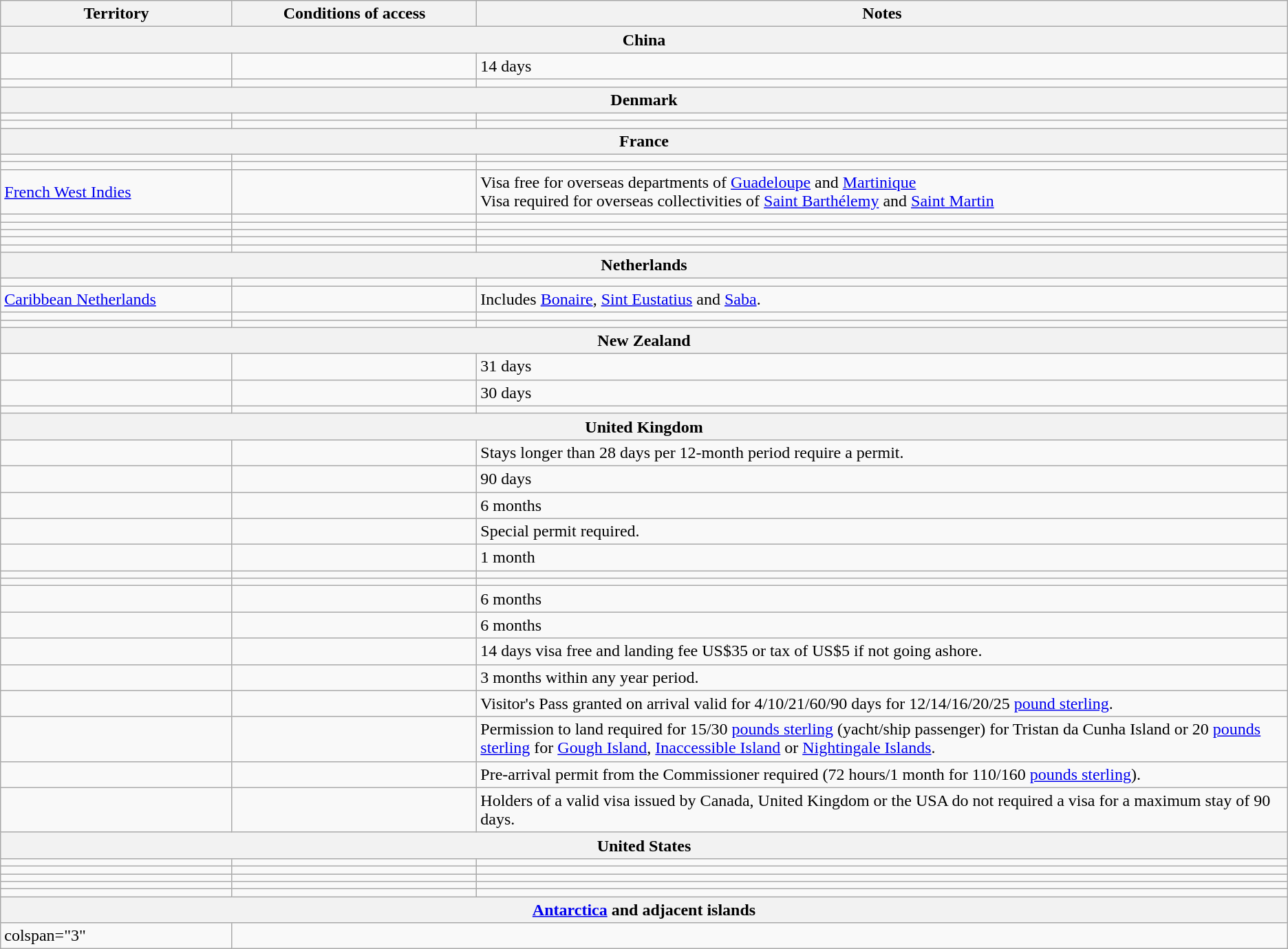<table class="wikitable" style="text-align: left; table-layout: fixed;">
<tr>
<th style="width:18%;">Territory</th>
<th style="width:19%;">Conditions of access</th>
<th>Notes</th>
</tr>
<tr>
<th colspan="3">China</th>
</tr>
<tr>
<td></td>
<td></td>
<td>14 days</td>
</tr>
<tr>
<td></td>
<td></td>
<td></td>
</tr>
<tr>
<th colspan="3">Denmark</th>
</tr>
<tr>
<td></td>
<td></td>
<td></td>
</tr>
<tr>
<td></td>
<td></td>
<td></td>
</tr>
<tr>
<th colspan="3">France</th>
</tr>
<tr>
<td></td>
<td></td>
<td></td>
</tr>
<tr>
<td></td>
<td></td>
<td></td>
</tr>
<tr>
<td> <a href='#'>French West Indies</a></td>
<td></td>
<td>Visa free for overseas departments of <a href='#'>Guadeloupe</a> and <a href='#'>Martinique</a><br> Visa required for overseas collectivities of <a href='#'>Saint Barthélemy</a> and <a href='#'>Saint Martin</a></td>
</tr>
<tr>
<td></td>
<td></td>
<td></td>
</tr>
<tr>
<td></td>
<td></td>
<td></td>
</tr>
<tr>
<td></td>
<td></td>
<td></td>
</tr>
<tr>
<td></td>
<td></td>
<td></td>
</tr>
<tr>
<td></td>
<td></td>
<td></td>
</tr>
<tr>
<th colspan="3">Netherlands</th>
</tr>
<tr>
<td></td>
<td></td>
<td></td>
</tr>
<tr>
<td> <a href='#'>Caribbean Netherlands</a></td>
<td></td>
<td>Includes <a href='#'>Bonaire</a>, <a href='#'>Sint Eustatius</a> and <a href='#'>Saba</a>.</td>
</tr>
<tr>
<td></td>
<td></td>
<td></td>
</tr>
<tr>
<td></td>
<td></td>
<td></td>
</tr>
<tr>
<th colspan="3">New Zealand</th>
</tr>
<tr>
<td></td>
<td></td>
<td>31 days</td>
</tr>
<tr>
<td></td>
<td></td>
<td>30 days</td>
</tr>
<tr>
<td></td>
<td></td>
<td></td>
</tr>
<tr>
<th colspan="3">United Kingdom</th>
</tr>
<tr>
<td></td>
<td></td>
<td>Stays longer than 28 days per 12-month period require a permit.</td>
</tr>
<tr>
<td></td>
<td></td>
<td>90 days</td>
</tr>
<tr>
<td></td>
<td></td>
<td>6 months</td>
</tr>
<tr>
<td></td>
<td></td>
<td>Special permit required.</td>
</tr>
<tr>
<td></td>
<td></td>
<td>1 month</td>
</tr>
<tr>
<td></td>
<td></td>
<td></td>
</tr>
<tr>
<td></td>
<td></td>
<td></td>
</tr>
<tr>
<td></td>
<td></td>
<td>6 months</td>
</tr>
<tr>
<td></td>
<td></td>
<td>6 months</td>
</tr>
<tr>
<td></td>
<td></td>
<td>14 days visa free and landing fee US$35 or tax of US$5 if not going ashore.</td>
</tr>
<tr>
<td></td>
<td></td>
<td>3 months within any year period.</td>
</tr>
<tr>
<td></td>
<td></td>
<td>Visitor's Pass granted on arrival valid for 4/10/21/60/90 days for 12/14/16/20/25 <a href='#'>pound sterling</a>.</td>
</tr>
<tr>
<td></td>
<td></td>
<td>Permission to land required for 15/30 <a href='#'>pounds sterling</a> (yacht/ship passenger) for Tristan da Cunha Island or 20 <a href='#'>pounds sterling</a> for <a href='#'>Gough Island</a>, <a href='#'>Inaccessible Island</a> or <a href='#'>Nightingale Islands</a>.</td>
</tr>
<tr>
<td></td>
<td></td>
<td>Pre-arrival permit from the Commissioner required (72 hours/1 month for 110/160 <a href='#'>pounds sterling</a>).</td>
</tr>
<tr>
<td></td>
<td></td>
<td>Holders of a valid visa issued by Canada, United Kingdom or the USA do not required a visa for a maximum stay of 90 days.</td>
</tr>
<tr>
<th colspan="3">United States</th>
</tr>
<tr>
<td></td>
<td></td>
<td></td>
</tr>
<tr>
<td></td>
<td></td>
<td></td>
</tr>
<tr>
<td></td>
<td></td>
<td></td>
</tr>
<tr>
<td></td>
<td></td>
<td></td>
</tr>
<tr>
<td></td>
<td></td>
<td></td>
</tr>
<tr>
<th colspan="3"><a href='#'>Antarctica</a> and adjacent islands</th>
</tr>
<tr>
<td>colspan="3" </td>
</tr>
</table>
